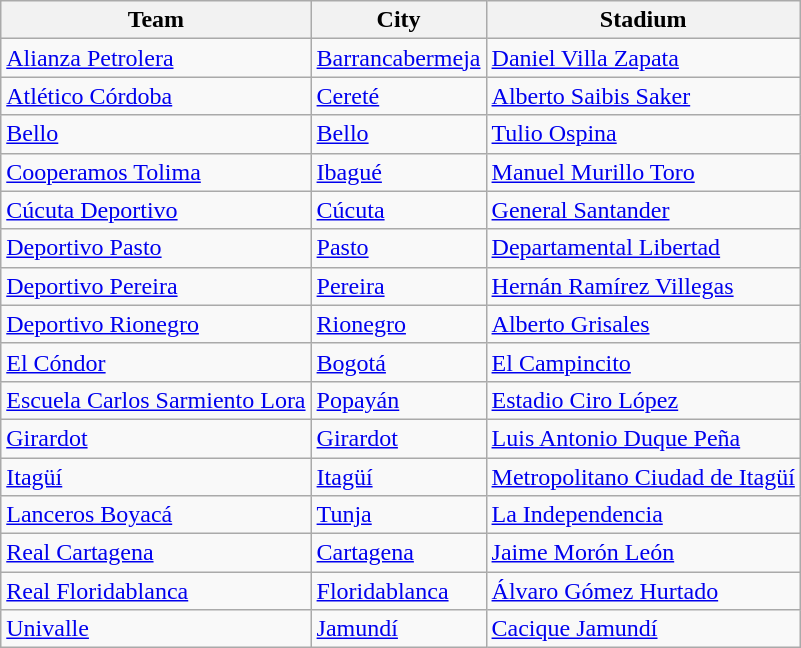<table class="wikitable sortable">
<tr>
<th>Team</th>
<th>City</th>
<th>Stadium</th>
</tr>
<tr>
<td><a href='#'>Alianza Petrolera</a></td>
<td><a href='#'>Barrancabermeja</a></td>
<td><a href='#'>Daniel Villa Zapata</a></td>
</tr>
<tr>
<td><a href='#'>Atlético Córdoba</a></td>
<td><a href='#'>Cereté</a></td>
<td><a href='#'>Alberto Saibis Saker</a></td>
</tr>
<tr>
<td><a href='#'>Bello</a></td>
<td><a href='#'>Bello</a></td>
<td><a href='#'>Tulio Ospina</a></td>
</tr>
<tr>
<td><a href='#'>Cooperamos Tolima</a></td>
<td><a href='#'>Ibagué</a></td>
<td><a href='#'>Manuel Murillo Toro</a></td>
</tr>
<tr>
<td><a href='#'>Cúcuta Deportivo</a></td>
<td><a href='#'>Cúcuta</a></td>
<td><a href='#'>General Santander</a></td>
</tr>
<tr>
<td><a href='#'>Deportivo Pasto</a></td>
<td><a href='#'>Pasto</a></td>
<td><a href='#'>Departamental Libertad</a></td>
</tr>
<tr>
<td><a href='#'>Deportivo Pereira</a></td>
<td><a href='#'>Pereira</a></td>
<td><a href='#'>Hernán Ramírez Villegas</a></td>
</tr>
<tr>
<td><a href='#'>Deportivo Rionegro</a></td>
<td><a href='#'>Rionegro</a></td>
<td><a href='#'>Alberto Grisales</a></td>
</tr>
<tr>
<td><a href='#'>El Cóndor</a></td>
<td><a href='#'>Bogotá</a></td>
<td><a href='#'>El Campincito</a></td>
</tr>
<tr>
<td><a href='#'>Escuela Carlos Sarmiento Lora</a></td>
<td><a href='#'>Popayán</a></td>
<td><a href='#'>Estadio Ciro López</a></td>
</tr>
<tr>
<td><a href='#'>Girardot</a></td>
<td><a href='#'>Girardot</a></td>
<td><a href='#'>Luis Antonio Duque Peña</a></td>
</tr>
<tr>
<td><a href='#'>Itagüí</a></td>
<td><a href='#'>Itagüí</a></td>
<td><a href='#'>Metropolitano Ciudad de Itagüí</a></td>
</tr>
<tr>
<td><a href='#'>Lanceros Boyacá</a></td>
<td><a href='#'>Tunja</a></td>
<td><a href='#'>La Independencia</a></td>
</tr>
<tr>
<td><a href='#'>Real Cartagena</a></td>
<td><a href='#'>Cartagena</a></td>
<td><a href='#'>Jaime Morón León</a></td>
</tr>
<tr>
<td><a href='#'>Real Floridablanca</a></td>
<td><a href='#'>Floridablanca</a></td>
<td><a href='#'>Álvaro Gómez Hurtado</a></td>
</tr>
<tr>
<td><a href='#'>Univalle</a></td>
<td><a href='#'>Jamundí</a></td>
<td><a href='#'>Cacique Jamundí</a></td>
</tr>
</table>
